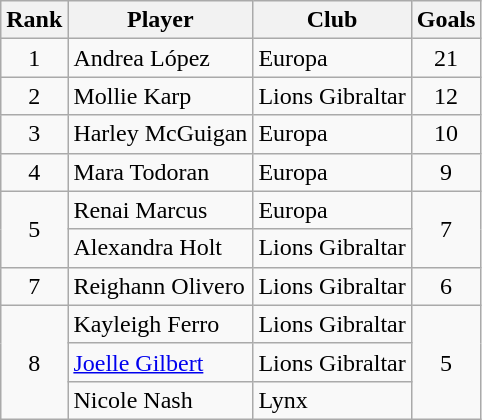<table class="wikitable" style="text-align:center">
<tr>
<th>Rank</th>
<th>Player</th>
<th>Club</th>
<th>Goals</th>
</tr>
<tr>
<td rowspan=1>1</td>
<td align="left"> Andrea López</td>
<td align="left">Europa</td>
<td rowspan=1>21</td>
</tr>
<tr>
<td>2</td>
<td align="left"> Mollie Karp</td>
<td align="left">Lions Gibraltar</td>
<td>12</td>
</tr>
<tr>
<td>3</td>
<td align="left"> Harley McGuigan</td>
<td align="left">Europa</td>
<td>10</td>
</tr>
<tr>
<td>4</td>
<td align="left"> Mara Todoran</td>
<td align="left">Europa</td>
<td>9</td>
</tr>
<tr>
<td rowspan=2>5</td>
<td align="left"> Renai Marcus</td>
<td align="left">Europa</td>
<td rowspan=2>7</td>
</tr>
<tr>
<td align="left"> Alexandra Holt</td>
<td align="left">Lions Gibraltar</td>
</tr>
<tr>
<td rowspan=1>7</td>
<td align="left"> Reighann Olivero</td>
<td align="left">Lions Gibraltar</td>
<td rowspan=1>6</td>
</tr>
<tr>
<td rowspan=3>8</td>
<td align="left"> Kayleigh Ferro</td>
<td align="left">Lions Gibraltar</td>
<td rowspan=3>5</td>
</tr>
<tr>
<td align="left"> <a href='#'>Joelle Gilbert</a></td>
<td align="left">Lions Gibraltar</td>
</tr>
<tr>
<td align="left"> Nicole Nash</td>
<td align="left">Lynx</td>
</tr>
</table>
